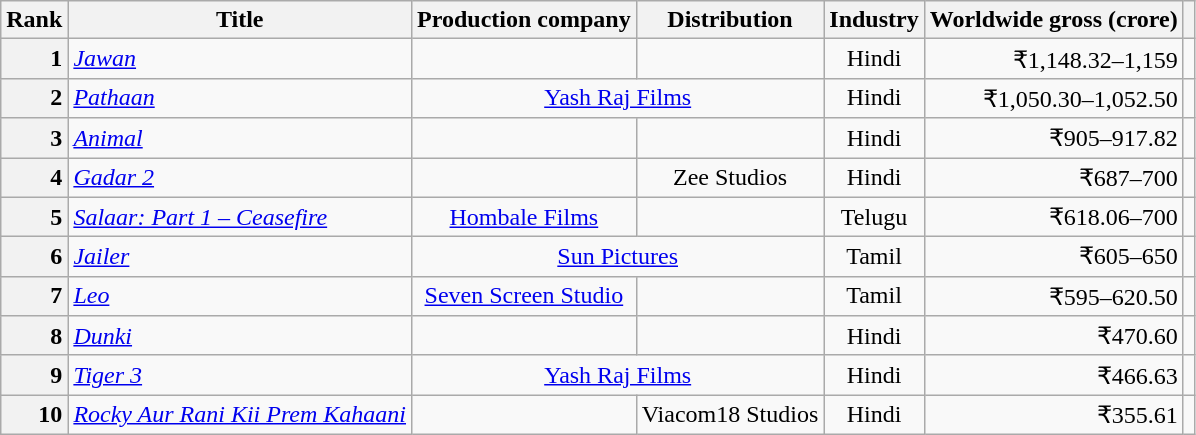<table class="wikitable sortable plainrowheaders">
<tr>
<th>Rank</th>
<th scope="column">Title</th>
<th scope="column">Production company</th>
<th scope="column">Distribution</th>
<th scope="column">Industry</th>
<th scope="column">Worldwide gross (crore)</th>
<th scope="column" class="unsortable"></th>
</tr>
<tr>
<th scope="row" style=text-align:right>1</th>
<td><em><a href='#'>Jawan</a></em></td>
<td align="center"></td>
<td></td>
<td align="center">Hindi</td>
<td align="right">₹1,148.32–1,159</td>
<td align="center"></td>
</tr>
<tr>
<th scope="row" style=text-align:right>2</th>
<td><em><a href='#'>Pathaan</a></em></td>
<td colspan="2"; align="center"><a href='#'>Yash Raj Films</a></td>
<td align="center">Hindi</td>
<td align="right">₹1,050.30–1,052.50</td>
<td align="center"></td>
</tr>
<tr>
<th scope="row" style=text-align:right>3</th>
<td><em><a href='#'>Animal</a></em></td>
<td align="center"></td>
<td></td>
<td align="center">Hindi</td>
<td align="right">₹905–917.82</td>
<td align="center"></td>
</tr>
<tr>
<th scope="row" style=text-align:right>4</th>
<td><em><a href='#'>Gadar 2</a></em></td>
<td align="center"></td>
<td align="center">Zee Studios</td>
<td align="center">Hindi</td>
<td align="right">₹687–700</td>
<td align="center"></td>
</tr>
<tr>
<th scope="row" style=text-align:right>5</th>
<td><em><a href='#'>Salaar: Part 1 – Ceasefire</a></em></td>
<td align="center"><a href='#'>Hombale Films</a></td>
<td align="center"></td>
<td align="center">Telugu</td>
<td align="right">₹618.06–700</td>
<td align="center"></td>
</tr>
<tr>
<th scope="row" style=text-align:right>6</th>
<td><a href='#'><em>Jailer</em></a></td>
<td colspan="2" align="center"><a href='#'>Sun Pictures</a></td>
<td align="center">Tamil</td>
<td align="right">₹605–650</td>
<td align="center"></td>
</tr>
<tr>
<th scope="row" style=text-align:right>7</th>
<td><a href='#'><em>Leo</em></a></td>
<td align="center"><a href='#'>Seven Screen Studio</a></td>
<td align="center"></td>
<td align="center">Tamil</td>
<td align="right">₹595–620.50</td>
<td align="center"></td>
</tr>
<tr>
<th scope="row" style=text-align:right>8</th>
<td><em><a href='#'>Dunki</a></em></td>
<td align="center"></td>
<td align="center"></td>
<td align="center">Hindi</td>
<td align="right">₹470.60</td>
<td align="center"></td>
</tr>
<tr>
<th scope="row" style=text-align:right>9</th>
<td><em><a href='#'>Tiger 3</a></em></td>
<td colspan="2" align="center"><a href='#'>Yash Raj Films</a></td>
<td align="center">Hindi</td>
<td align="right">₹466.63</td>
<td align="center"></td>
</tr>
<tr>
<th scope="row" style=text-align:right>10</th>
<td><em><a href='#'>Rocky Aur Rani Kii Prem Kahaani</a></em></td>
<td align="center"></td>
<td align="center">Viacom18 Studios</td>
<td align="center">Hindi</td>
<td align="right">₹355.61</td>
<td style="text-align:center;"></td>
</tr>
</table>
